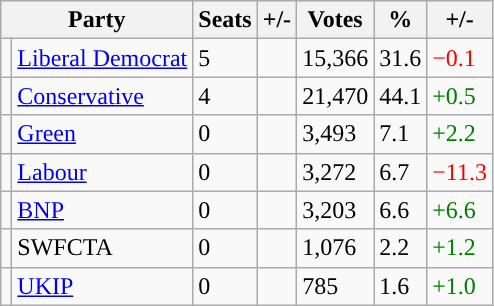<table class="wikitable">
<tr>
<th colspan="2">Party</th>
<th>Seats</th>
<th>+/-</th>
<th>Votes</th>
<th>%</th>
<th>+/-</th>
</tr>
<tr>
<td style="background-color: "></td>
<td><a href='#'>Liberal Democrat</a></td>
<td>5</td>
<td></td>
<td>15,366</td>
<td>31.6</td>
<td style="color:red">−0.1</td>
</tr>
<tr>
<td style="background-color: "></td>
<td><a href='#'>Conservative</a></td>
<td>4</td>
<td></td>
<td>21,470</td>
<td>44.1</td>
<td style="color:green">+0.5</td>
</tr>
<tr>
<td style="background-color: "></td>
<td><a href='#'>Green</a></td>
<td>0</td>
<td></td>
<td>3,493</td>
<td>7.1</td>
<td style="color:green">+2.2</td>
</tr>
<tr>
<td style="background-color: "></td>
<td><a href='#'>Labour</a></td>
<td>0</td>
<td></td>
<td>3,272</td>
<td>6.7</td>
<td style="color:red">−11.3</td>
</tr>
<tr>
<td style="background-color: "></td>
<td><a href='#'>BNP</a></td>
<td>0</td>
<td></td>
<td>3,203</td>
<td>6.6</td>
<td style="color:green">+6.6</td>
</tr>
<tr>
<td style="background-color: "></td>
<td>SWFCTA</td>
<td>0</td>
<td></td>
<td>1,076</td>
<td>2.2</td>
<td style="color:green">+1.2</td>
</tr>
<tr>
<td style="background-color: "></td>
<td><a href='#'>UKIP</a></td>
<td>0</td>
<td></td>
<td>785</td>
<td>1.6</td>
<td style="color:green">+1.0</td>
</tr>
</table>
